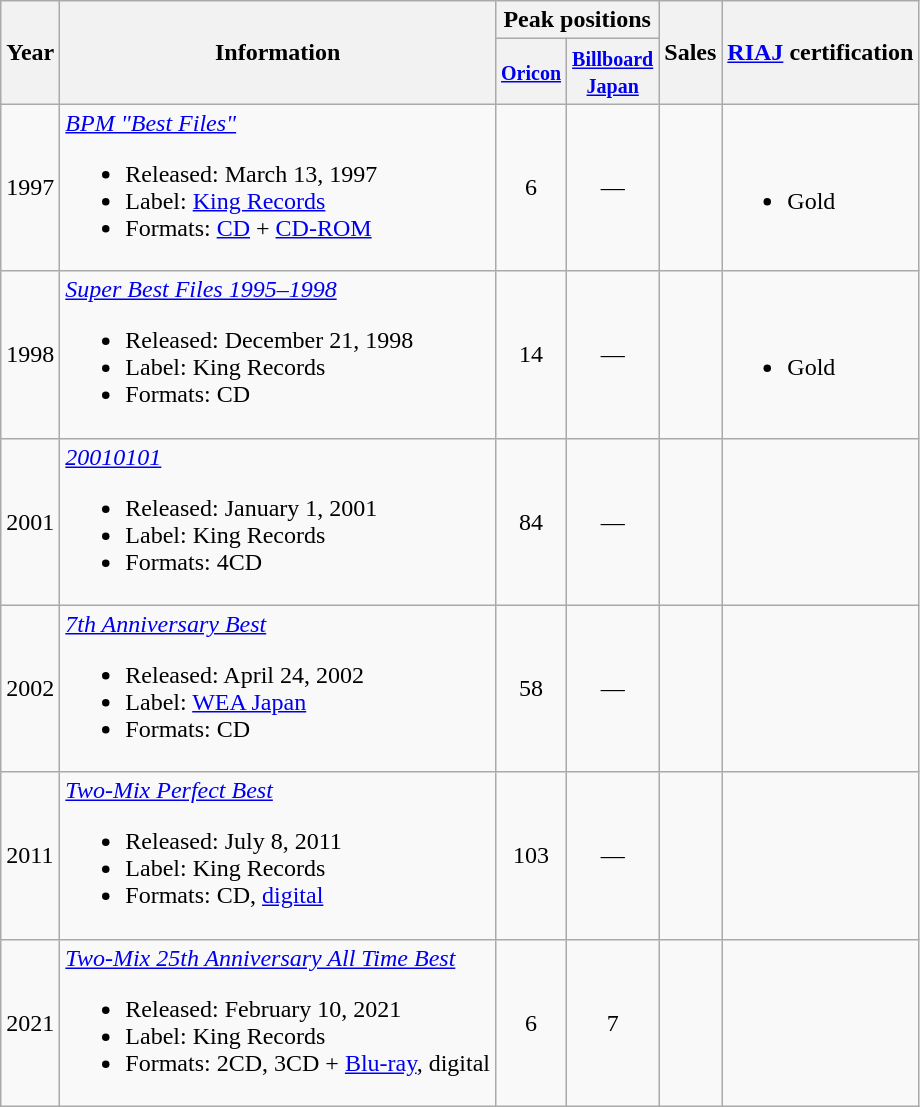<table class="wikitable">
<tr>
<th rowspan="2">Year</th>
<th rowspan="2">Information</th>
<th colspan="2">Peak positions</th>
<th rowspan="2">Sales<br></th>
<th rowspan="2"><a href='#'>RIAJ</a> certification</th>
</tr>
<tr>
<th><small><a href='#'>Oricon</a></small><br></th>
<th><small><a href='#'>Billboard<br>Japan</a></small><br></th>
</tr>
<tr>
<td>1997</td>
<td><em><a href='#'>BPM "Best Files"</a></em><br><ul><li>Released: March 13, 1997</li><li>Label: <a href='#'>King Records</a></li><li>Formats: <a href='#'>CD</a> + <a href='#'>CD-ROM</a></li></ul></td>
<td style="text-align:center;">6</td>
<td style="text-align:center;">—</td>
<td align="left"></td>
<td align="left"><br><ul><li>Gold</li></ul></td>
</tr>
<tr>
<td>1998</td>
<td><em><a href='#'>Super Best Files 1995–1998</a></em><br><ul><li>Released: December 21, 1998</li><li>Label: King Records</li><li>Formats: CD</li></ul></td>
<td style="text-align:center;">14</td>
<td style="text-align:center;">—</td>
<td align="left"></td>
<td align="left"><br><ul><li>Gold</li></ul></td>
</tr>
<tr>
<td>2001</td>
<td><em><a href='#'>20010101</a></em><br><ul><li>Released: January 1, 2001</li><li>Label: King Records</li><li>Formats: 4CD</li></ul></td>
<td style="text-align:center;">84</td>
<td style="text-align:center;">—</td>
<td align="left"></td>
<td align="left"></td>
</tr>
<tr>
<td>2002</td>
<td><em><a href='#'>7th Anniversary Best</a></em><br><ul><li>Released: April 24, 2002</li><li>Label: <a href='#'>WEA Japan</a></li><li>Formats: CD</li></ul></td>
<td style="text-align:center;">58</td>
<td style="text-align:center;">—</td>
<td align="left"></td>
<td align="left"></td>
</tr>
<tr>
<td>2011</td>
<td><em><a href='#'>Two-Mix Perfect Best</a></em><br><ul><li>Released: July 8, 2011</li><li>Label: King Records</li><li>Formats: CD, <a href='#'>digital</a></li></ul></td>
<td style="text-align:center;">103</td>
<td style="text-align:center;">—</td>
<td align="left"></td>
<td align="left"></td>
</tr>
<tr>
<td>2021</td>
<td><em><a href='#'>Two-Mix 25th Anniversary All Time Best</a></em><br><ul><li>Released: February 10, 2021</li><li>Label: King Records</li><li>Formats: 2CD, 3CD + <a href='#'>Blu-ray</a>, digital</li></ul></td>
<td style="text-align:center;">6</td>
<td style="text-align:center;">7</td>
<td align="left"></td>
<td align="left"></td>
</tr>
</table>
